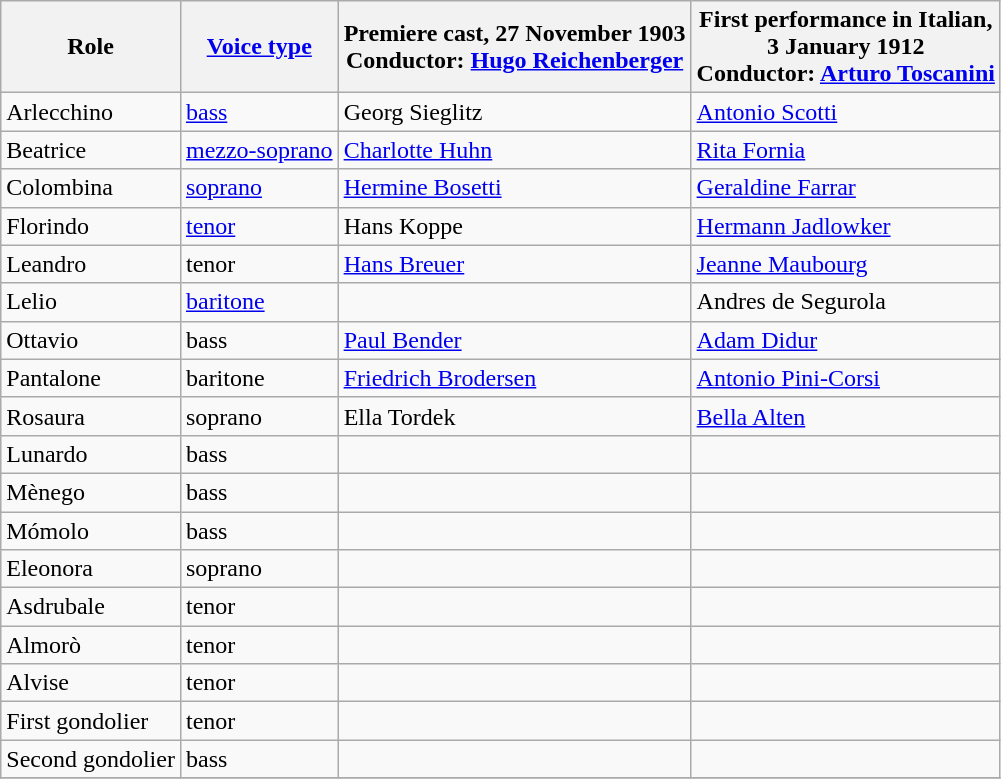<table class="wikitable">
<tr>
<th>Role</th>
<th><a href='#'>Voice type</a></th>
<th>Premiere cast, 27 November 1903<br>Conductor: <a href='#'>Hugo Reichenberger</a></th>
<th>First performance in Italian,<br>3 January 1912<br>Conductor: <a href='#'>Arturo Toscanini</a></th>
</tr>
<tr>
<td>Arlecchino</td>
<td><a href='#'>bass</a></td>
<td>Georg Sieglitz</td>
<td><a href='#'>Antonio Scotti</a></td>
</tr>
<tr>
<td>Beatrice</td>
<td><a href='#'>mezzo-soprano</a></td>
<td><a href='#'>Charlotte Huhn</a></td>
<td><a href='#'>Rita Fornia</a></td>
</tr>
<tr>
<td>Colombina</td>
<td><a href='#'>soprano</a></td>
<td><a href='#'>Hermine Bosetti</a></td>
<td><a href='#'>Geraldine Farrar</a></td>
</tr>
<tr>
<td>Florindo</td>
<td><a href='#'>tenor</a></td>
<td>Hans Koppe</td>
<td><a href='#'>Hermann Jadlowker</a></td>
</tr>
<tr>
<td>Leandro</td>
<td>tenor</td>
<td><a href='#'>Hans Breuer</a></td>
<td><a href='#'>Jeanne Maubourg</a></td>
</tr>
<tr>
<td>Lelio</td>
<td><a href='#'>baritone</a></td>
<td></td>
<td>Andres de Segurola</td>
</tr>
<tr>
<td>Ottavio</td>
<td>bass</td>
<td><a href='#'>Paul Bender</a></td>
<td><a href='#'>Adam Didur</a></td>
</tr>
<tr>
<td>Pantalone</td>
<td>baritone</td>
<td><a href='#'>Friedrich Brodersen</a></td>
<td><a href='#'>Antonio Pini-Corsi</a></td>
</tr>
<tr>
<td>Rosaura</td>
<td>soprano</td>
<td>Ella Tordek</td>
<td><a href='#'>Bella Alten</a></td>
</tr>
<tr>
<td>Lunardo</td>
<td>bass</td>
<td></td>
<td></td>
</tr>
<tr>
<td>Mènego</td>
<td>bass</td>
<td></td>
<td></td>
</tr>
<tr>
<td>Mómolo</td>
<td>bass</td>
<td></td>
<td></td>
</tr>
<tr>
<td>Eleonora</td>
<td>soprano</td>
<td></td>
<td></td>
</tr>
<tr>
<td>Asdrubale</td>
<td>tenor</td>
<td></td>
<td></td>
</tr>
<tr>
<td>Almorò</td>
<td>tenor</td>
<td></td>
<td></td>
</tr>
<tr>
<td>Alvise</td>
<td>tenor</td>
<td></td>
<td></td>
</tr>
<tr>
<td>First gondolier</td>
<td>tenor</td>
<td></td>
<td></td>
</tr>
<tr>
<td>Second gondolier</td>
<td>bass</td>
<td></td>
<td></td>
</tr>
<tr>
</tr>
</table>
